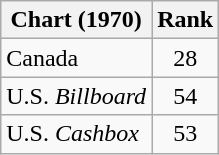<table class="wikitable sortable">
<tr>
<th align="left">Chart (1970)</th>
<th style="text-align:center;">Rank</th>
</tr>
<tr>
<td>Canada</td>
<td style="text-align:center;">28</td>
</tr>
<tr>
<td>U.S. <em>Billboard</em></td>
<td style="text-align:center;">54</td>
</tr>
<tr>
<td>U.S. <em>Cashbox</em></td>
<td style="text-align:center;">53</td>
</tr>
</table>
